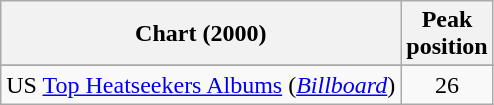<table class="wikitable sortable">
<tr>
<th>Chart (2000)</th>
<th>Peak<br>position</th>
</tr>
<tr>
</tr>
<tr>
<td>US <a href='#'>Top Heatseekers Albums</a> (<em><a href='#'>Billboard</a></em>)</td>
<td align="center">26</td>
</tr>
</table>
